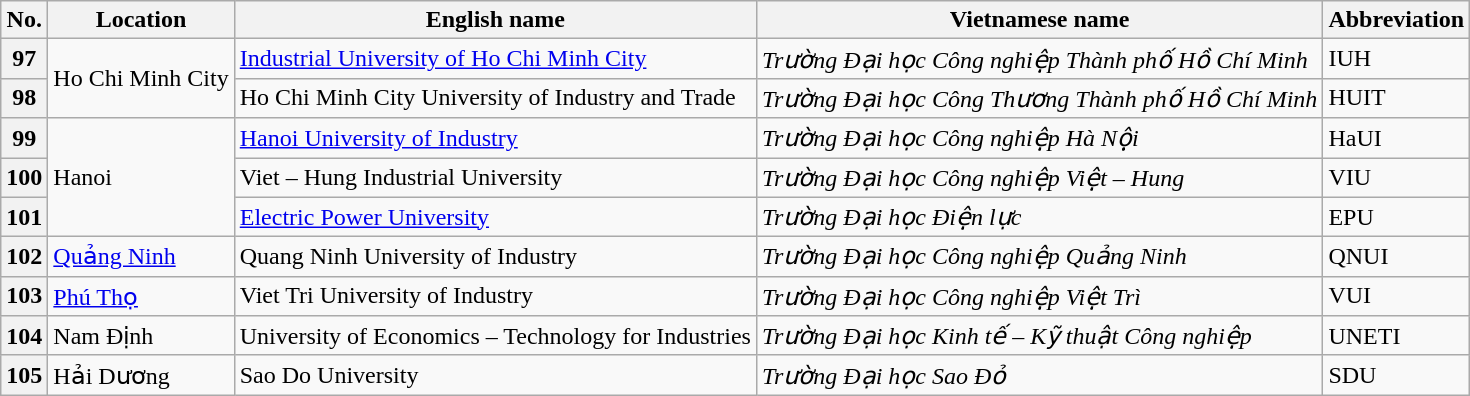<table class="wikitable">
<tr>
<th>No.</th>
<th>Location</th>
<th>English name</th>
<th>Vietnamese name</th>
<th>Abbreviation</th>
</tr>
<tr>
<th align="center">97</th>
<td rowspan="2">Ho Chi Minh City</td>
<td><a href='#'>Industrial University of Ho Chi Minh City</a></td>
<td><em>Trường Đại học Công nghiệp Thành phố Hồ Chí Minh</em></td>
<td>IUH</td>
</tr>
<tr>
<th align="center">98</th>
<td>Ho Chi Minh City University of Industry and Trade</td>
<td><em>Trường Đại học Công Thương Thành phố Hồ Chí Minh</em></td>
<td>HUIT</td>
</tr>
<tr>
<th align="center">99</th>
<td rowspan="3">Hanoi</td>
<td><a href='#'>Hanoi University of Industry</a></td>
<td><em>Trường Đại học Công nghiệp Hà Nội</em></td>
<td>HaUI</td>
</tr>
<tr>
<th align="center">100</th>
<td>Viet – Hung Industrial University</td>
<td><em>Trường Đại học Công nghiệp Việt – Hung</em></td>
<td>VIU</td>
</tr>
<tr>
<th align="center">101</th>
<td><a href='#'>Electric Power University</a></td>
<td><em>Trường Đại học Điện lực</em></td>
<td>EPU</td>
</tr>
<tr>
<th align="center">102</th>
<td><a href='#'>Quảng Ninh</a></td>
<td>Quang Ninh University of Industry</td>
<td><em>Trường Đại học Công nghiệp Quảng Ninh</em></td>
<td>QNUI</td>
</tr>
<tr>
<th align="center">103</th>
<td><a href='#'>Phú Thọ</a></td>
<td>Viet Tri University of Industry</td>
<td><em>Trường Đại học Công nghiệp Việt Trì</em></td>
<td>VUI</td>
</tr>
<tr>
<th align="center">104</th>
<td>Nam Định</td>
<td>University of Economics – Technology for Industries</td>
<td><em>Trường Đại học Kinh tế – Kỹ thuật Công nghiệp</em></td>
<td>UNETI</td>
</tr>
<tr>
<th align="center">105</th>
<td>Hải Dương</td>
<td>Sao Do University</td>
<td><em>Trường Đại học Sao Đỏ</em></td>
<td>SDU</td>
</tr>
</table>
